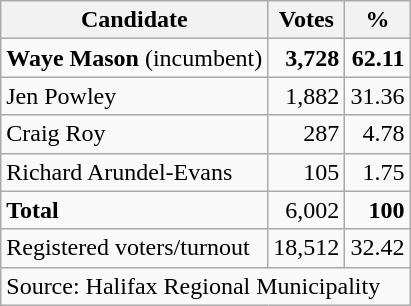<table class=wikitable style=text-align:right>
<tr>
<th>Candidate</th>
<th>Votes</th>
<th>%</th>
</tr>
<tr>
<td align=left><strong>Waye Mason</strong> (incumbent)</td>
<td><strong>3,728</strong></td>
<td><strong>62.11</strong></td>
</tr>
<tr>
<td align=left>Jen Powley</td>
<td>1,882</td>
<td>31.36</td>
</tr>
<tr>
<td align=left>Craig Roy</td>
<td>287</td>
<td>4.78</td>
</tr>
<tr>
<td align=left>Richard Arundel-Evans</td>
<td>105</td>
<td>1.75</td>
</tr>
<tr>
<td align=left><strong>Total</strong></td>
<td>6,002</td>
<td><strong>100</strong></td>
</tr>
<tr>
<td align=left>Registered voters/turnout</td>
<td>18,512</td>
<td>32.42</td>
</tr>
<tr>
<td align=left colspan=3>Source: Halifax Regional Municipality</td>
</tr>
</table>
